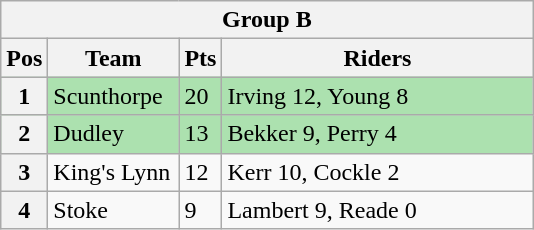<table class="wikitable">
<tr>
<th colspan="4">Group B</th>
</tr>
<tr>
<th width=20>Pos</th>
<th width=80>Team</th>
<th width=20>Pts</th>
<th width=200>Riders</th>
</tr>
<tr style="background:#ACE1AF;">
<th>1</th>
<td>Scunthorpe</td>
<td>20</td>
<td>Irving 12, Young 8</td>
</tr>
<tr style="background:#ACE1AF;">
<th>2</th>
<td>Dudley</td>
<td>13</td>
<td>Bekker 9, Perry 4</td>
</tr>
<tr>
<th>3</th>
<td>King's Lynn</td>
<td>12</td>
<td>Kerr 10, Cockle 2</td>
</tr>
<tr>
<th>4</th>
<td>Stoke</td>
<td>9</td>
<td>Lambert 9, Reade 0</td>
</tr>
</table>
